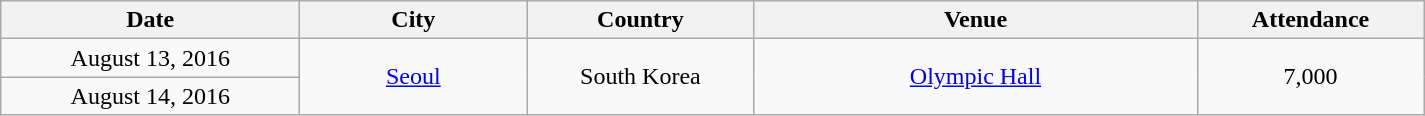<table class="wikitable" style="text-align:center;">
<tr>
<th scope="col" style="width:12em;">Date</th>
<th scope="col" style="width:9em;">City</th>
<th scope="col" style="width:9em;">Country</th>
<th scope="col" style="width:18em;">Venue</th>
<th scope="col" style="width:9em;">Attendance</th>
</tr>
<tr>
<td>August 13, 2016</td>
<td rowspan="2"><a href='#'>Seoul</a></td>
<td rowspan="2">South Korea</td>
<td rowspan="2"><a href='#'>Olympic Hall</a></td>
<td rowspan="2">7,000</td>
</tr>
<tr>
<td>August 14, 2016</td>
</tr>
</table>
